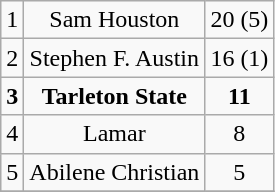<table class="wikitable">
<tr align="center">
<td>1</td>
<td>Sam Houston</td>
<td>20 (5)</td>
</tr>
<tr align="center">
<td>2</td>
<td>Stephen F. Austin</td>
<td>16 (1)</td>
</tr>
<tr align="center">
<td><strong>3</strong></td>
<td><strong>Tarleton State</strong></td>
<td><strong>11</strong></td>
</tr>
<tr align="center">
<td>4</td>
<td>Lamar</td>
<td>8</td>
</tr>
<tr align="center">
<td>5</td>
<td>Abilene Christian</td>
<td>5</td>
</tr>
<tr align="center">
</tr>
</table>
